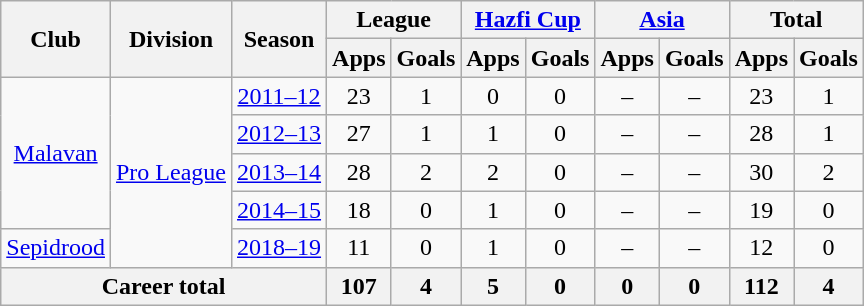<table class="wikitable" style="text-align: center;">
<tr>
<th rowspan="2">Club</th>
<th rowspan="2">Division</th>
<th rowspan="2">Season</th>
<th colspan="2">League</th>
<th colspan="2"><a href='#'>Hazfi Cup</a></th>
<th colspan="2"><a href='#'>Asia</a></th>
<th colspan="2">Total</th>
</tr>
<tr>
<th>Apps</th>
<th>Goals</th>
<th>Apps</th>
<th>Goals</th>
<th>Apps</th>
<th>Goals</th>
<th>Apps</th>
<th>Goals</th>
</tr>
<tr>
<td rowspan="4"><a href='#'>Malavan</a></td>
<td rowspan="5"><a href='#'>Pro League</a></td>
<td><a href='#'>2011–12</a></td>
<td>23</td>
<td>1</td>
<td>0</td>
<td>0</td>
<td>–</td>
<td>–</td>
<td>23</td>
<td>1</td>
</tr>
<tr>
<td><a href='#'>2012–13</a></td>
<td>27</td>
<td>1</td>
<td>1</td>
<td>0</td>
<td>–</td>
<td>–</td>
<td>28</td>
<td>1</td>
</tr>
<tr>
<td><a href='#'>2013–14</a></td>
<td>28</td>
<td>2</td>
<td>2</td>
<td>0</td>
<td>–</td>
<td>–</td>
<td>30</td>
<td>2</td>
</tr>
<tr>
<td><a href='#'>2014–15</a></td>
<td>18</td>
<td>0</td>
<td>1</td>
<td>0</td>
<td>–</td>
<td>–</td>
<td>19</td>
<td>0</td>
</tr>
<tr>
<td rowspan="1"><a href='#'>Sepidrood</a></td>
<td><a href='#'>2018–19</a></td>
<td>11</td>
<td>0</td>
<td>1</td>
<td>0</td>
<td>–</td>
<td>–</td>
<td>12</td>
<td>0</td>
</tr>
<tr>
<th colspan=3>Career total</th>
<th>107</th>
<th>4</th>
<th>5</th>
<th>0</th>
<th>0</th>
<th>0</th>
<th>112</th>
<th>4</th>
</tr>
</table>
